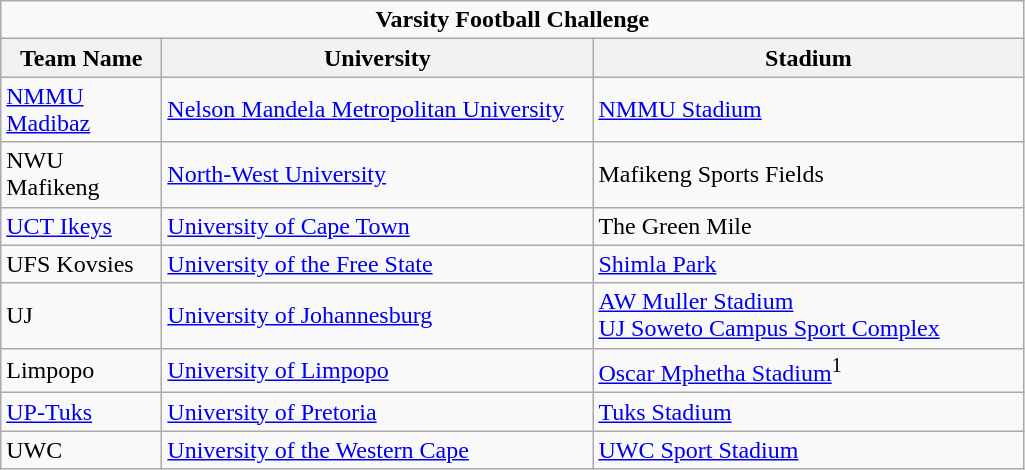<table class="wikitable">
<tr>
<td colspan=3 align=center><strong>Varsity Football Challenge</strong></td>
</tr>
<tr>
<th width="100">Team Name</th>
<th width="280">University</th>
<th width="280">Stadium</th>
</tr>
<tr>
<td><a href='#'>NMMU Madibaz</a></td>
<td><a href='#'>Nelson Mandela Metropolitan University</a></td>
<td><a href='#'>NMMU Stadium</a></td>
</tr>
<tr>
<td>NWU Mafikeng</td>
<td><a href='#'>North-West University</a></td>
<td>Mafikeng Sports Fields</td>
</tr>
<tr>
<td><a href='#'>UCT Ikeys</a></td>
<td><a href='#'>University of Cape Town</a></td>
<td>The Green Mile</td>
</tr>
<tr>
<td>UFS Kovsies</td>
<td><a href='#'>University of the Free State</a></td>
<td><a href='#'>Shimla Park</a></td>
</tr>
<tr>
<td>UJ</td>
<td><a href='#'>University of Johannesburg</a></td>
<td><a href='#'>AW Muller Stadium</a><br><a href='#'>UJ Soweto Campus Sport Complex</a></td>
</tr>
<tr>
<td>Limpopo</td>
<td><a href='#'>University of Limpopo</a></td>
<td><a href='#'>Oscar Mphetha Stadium</a><sup>1</sup></td>
</tr>
<tr>
<td><a href='#'>UP-Tuks</a></td>
<td><a href='#'>University of Pretoria</a></td>
<td><a href='#'>Tuks Stadium</a></td>
</tr>
<tr>
<td>UWC</td>
<td><a href='#'>University of the Western Cape</a></td>
<td><a href='#'>UWC Sport Stadium</a></td>
</tr>
</table>
